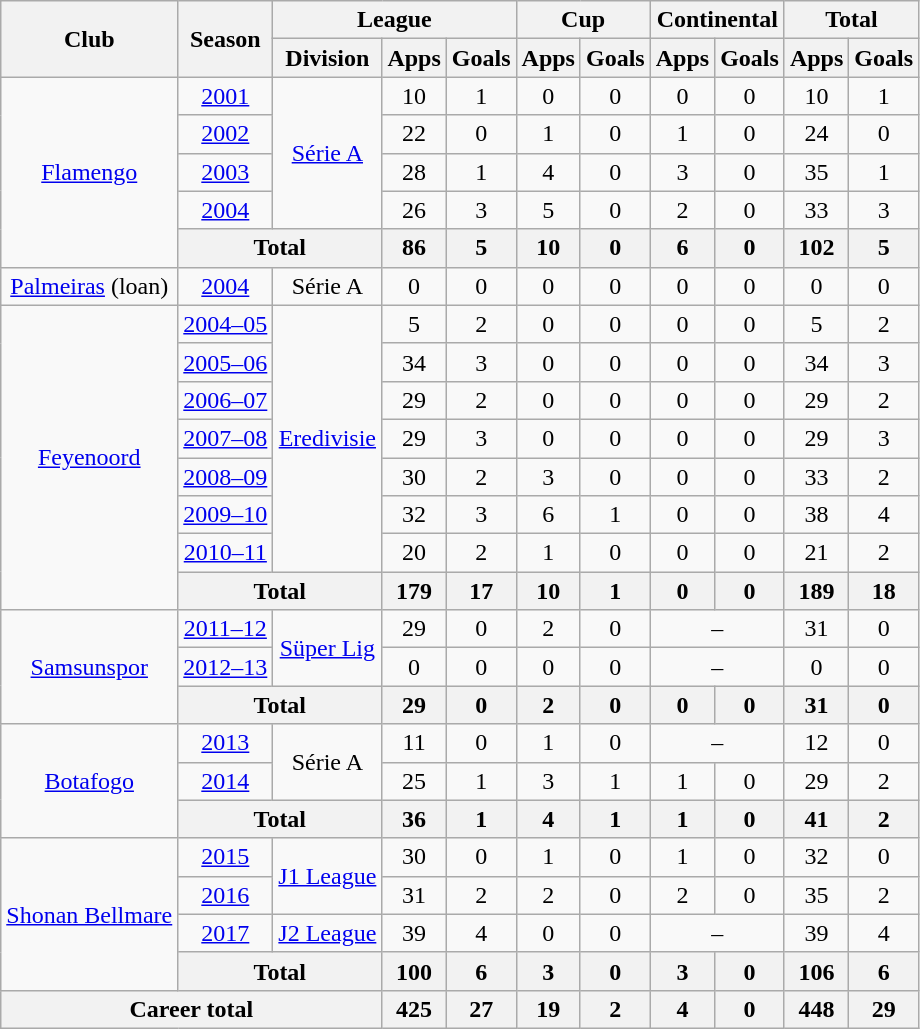<table class="wikitable" style="text-align:center">
<tr>
<th rowspan="2">Club</th>
<th rowspan="2">Season</th>
<th colspan="3">League</th>
<th colspan="2">Cup</th>
<th colspan="2">Continental</th>
<th colspan="2">Total</th>
</tr>
<tr>
<th>Division</th>
<th>Apps</th>
<th>Goals</th>
<th>Apps</th>
<th>Goals</th>
<th>Apps</th>
<th>Goals</th>
<th>Apps</th>
<th>Goals</th>
</tr>
<tr>
<td rowspan="5"><a href='#'>Flamengo</a></td>
<td><a href='#'>2001</a></td>
<td rowspan="4"><a href='#'>Série A</a></td>
<td>10</td>
<td>1</td>
<td>0</td>
<td>0</td>
<td>0</td>
<td>0</td>
<td>10</td>
<td>1</td>
</tr>
<tr>
<td><a href='#'>2002</a></td>
<td>22</td>
<td>0</td>
<td>1</td>
<td>0</td>
<td>1</td>
<td>0</td>
<td>24</td>
<td>0</td>
</tr>
<tr>
<td><a href='#'>2003</a></td>
<td>28</td>
<td>1</td>
<td>4</td>
<td>0</td>
<td>3</td>
<td>0</td>
<td>35</td>
<td>1</td>
</tr>
<tr>
<td><a href='#'>2004</a></td>
<td>26</td>
<td>3</td>
<td>5</td>
<td>0</td>
<td>2</td>
<td>0</td>
<td>33</td>
<td>3</td>
</tr>
<tr>
<th colspan="2">Total</th>
<th>86</th>
<th>5</th>
<th>10</th>
<th>0</th>
<th>6</th>
<th>0</th>
<th>102</th>
<th>5</th>
</tr>
<tr>
<td><a href='#'>Palmeiras</a> (loan)</td>
<td><a href='#'>2004</a></td>
<td>Série A</td>
<td>0</td>
<td>0</td>
<td>0</td>
<td>0</td>
<td>0</td>
<td>0</td>
<td>0</td>
<td>0</td>
</tr>
<tr>
<td rowspan="8"><a href='#'>Feyenoord</a></td>
<td><a href='#'>2004–05</a></td>
<td rowspan="7"><a href='#'>Eredivisie</a></td>
<td>5</td>
<td>2</td>
<td>0</td>
<td>0</td>
<td>0</td>
<td>0</td>
<td>5</td>
<td>2</td>
</tr>
<tr>
<td><a href='#'>2005–06</a></td>
<td>34</td>
<td>3</td>
<td>0</td>
<td>0</td>
<td>0</td>
<td>0</td>
<td>34</td>
<td>3</td>
</tr>
<tr>
<td><a href='#'>2006–07</a></td>
<td>29</td>
<td>2</td>
<td>0</td>
<td>0</td>
<td>0</td>
<td>0</td>
<td>29</td>
<td>2</td>
</tr>
<tr>
<td><a href='#'>2007–08</a></td>
<td>29</td>
<td>3</td>
<td>0</td>
<td>0</td>
<td>0</td>
<td>0</td>
<td>29</td>
<td>3</td>
</tr>
<tr>
<td><a href='#'>2008–09</a></td>
<td>30</td>
<td>2</td>
<td>3</td>
<td>0</td>
<td>0</td>
<td>0</td>
<td>33</td>
<td>2</td>
</tr>
<tr>
<td><a href='#'>2009–10</a></td>
<td>32</td>
<td>3</td>
<td>6</td>
<td>1</td>
<td>0</td>
<td>0</td>
<td>38</td>
<td>4</td>
</tr>
<tr>
<td><a href='#'>2010–11</a></td>
<td>20</td>
<td>2</td>
<td>1</td>
<td>0</td>
<td>0</td>
<td>0</td>
<td>21</td>
<td>2</td>
</tr>
<tr>
<th colspan="2">Total</th>
<th>179</th>
<th>17</th>
<th>10</th>
<th>1</th>
<th>0</th>
<th>0</th>
<th>189</th>
<th>18</th>
</tr>
<tr>
<td rowspan="3"><a href='#'>Samsunspor</a></td>
<td><a href='#'>2011–12</a></td>
<td rowspan="2"><a href='#'>Süper Lig</a></td>
<td>29</td>
<td>0</td>
<td>2</td>
<td>0</td>
<td colspan="2">–</td>
<td>31</td>
<td>0</td>
</tr>
<tr>
<td><a href='#'>2012–13</a></td>
<td>0</td>
<td>0</td>
<td>0</td>
<td>0</td>
<td colspan="2">–</td>
<td>0</td>
<td>0</td>
</tr>
<tr>
<th colspan="2">Total</th>
<th>29</th>
<th>0</th>
<th>2</th>
<th>0</th>
<th>0</th>
<th>0</th>
<th>31</th>
<th>0</th>
</tr>
<tr>
<td rowspan="3"><a href='#'>Botafogo</a></td>
<td><a href='#'>2013</a></td>
<td rowspan="2">Série A</td>
<td>11</td>
<td>0</td>
<td>1</td>
<td>0</td>
<td colspan="2">–</td>
<td>12</td>
<td>0</td>
</tr>
<tr>
<td><a href='#'>2014</a></td>
<td>25</td>
<td>1</td>
<td>3</td>
<td>1</td>
<td>1</td>
<td>0</td>
<td>29</td>
<td>2</td>
</tr>
<tr>
<th colspan="2">Total</th>
<th>36</th>
<th>1</th>
<th>4</th>
<th>1</th>
<th>1</th>
<th>0</th>
<th>41</th>
<th>2</th>
</tr>
<tr>
<td rowspan="4"><a href='#'>Shonan Bellmare</a></td>
<td><a href='#'>2015</a></td>
<td rowspan="2"><a href='#'>J1 League</a></td>
<td>30</td>
<td>0</td>
<td>1</td>
<td>0</td>
<td>1</td>
<td>0</td>
<td>32</td>
<td>0</td>
</tr>
<tr>
<td><a href='#'>2016</a></td>
<td>31</td>
<td>2</td>
<td>2</td>
<td>0</td>
<td>2</td>
<td>0</td>
<td>35</td>
<td>2</td>
</tr>
<tr>
<td><a href='#'>2017</a></td>
<td><a href='#'>J2 League</a></td>
<td>39</td>
<td>4</td>
<td>0</td>
<td>0</td>
<td colspan="2">–</td>
<td>39</td>
<td>4</td>
</tr>
<tr>
<th colspan="2">Total</th>
<th>100</th>
<th>6</th>
<th>3</th>
<th>0</th>
<th>3</th>
<th>0</th>
<th>106</th>
<th>6</th>
</tr>
<tr>
<th colspan="3">Career total</th>
<th>425</th>
<th>27</th>
<th>19</th>
<th>2</th>
<th>4</th>
<th>0</th>
<th>448</th>
<th>29</th>
</tr>
</table>
